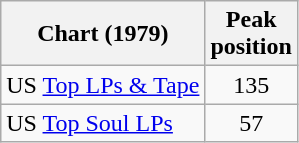<table class="wikitable">
<tr>
<th>Chart (1979)</th>
<th>Peak<br>position</th>
</tr>
<tr>
<td>US <a href='#'>Top LPs & Tape</a></td>
<td align=center>135</td>
</tr>
<tr>
<td>US <a href='#'>Top Soul LPs</a></td>
<td align=center>57</td>
</tr>
</table>
